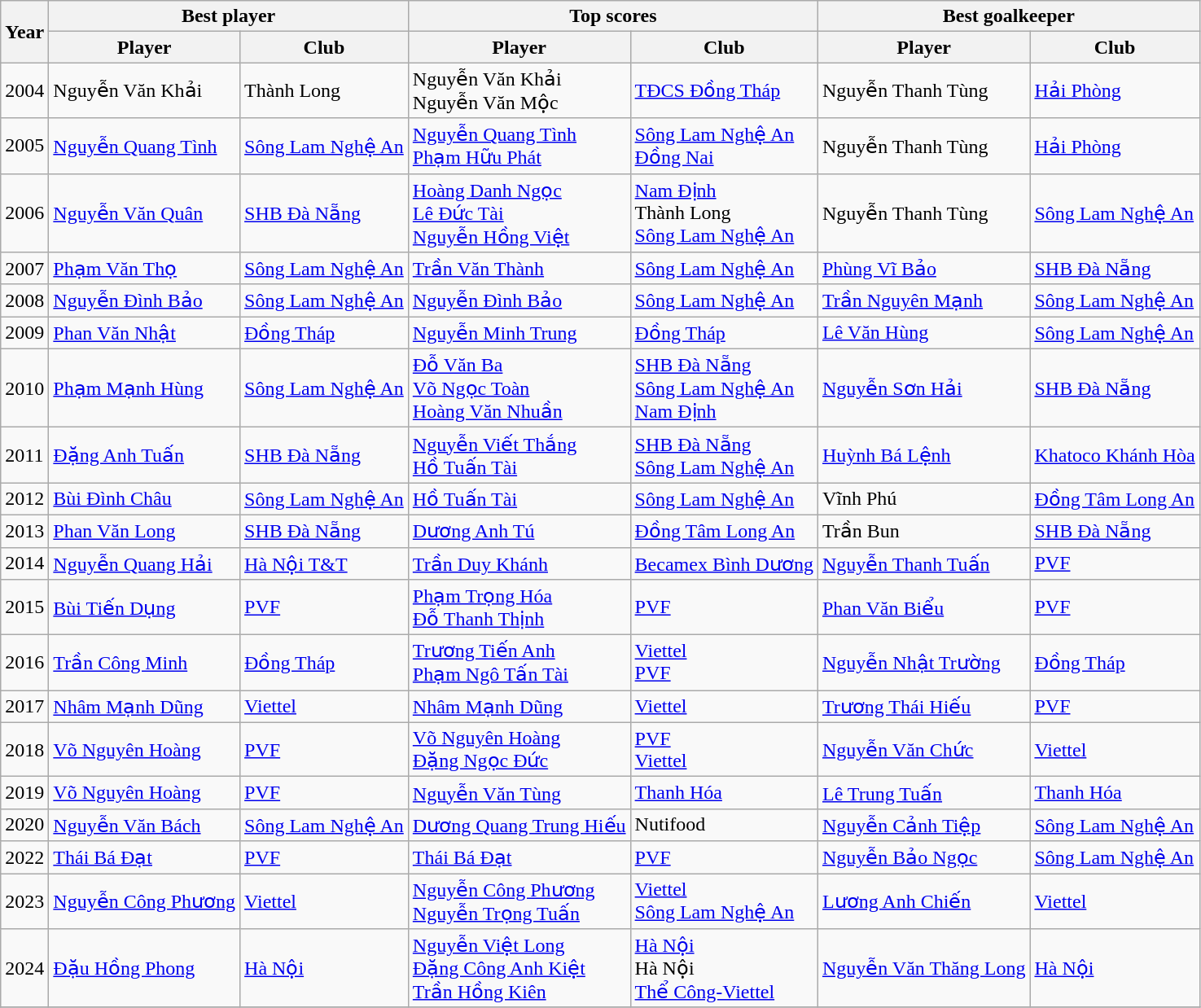<table class="wikitable">
<tr>
<th rowspan="2">Year</th>
<th colspan="2">Best player</th>
<th colspan="2">Top scores</th>
<th colspan="2">Best goalkeeper</th>
</tr>
<tr>
<th>Player</th>
<th>Club</th>
<th>Player</th>
<th>Club</th>
<th>Player</th>
<th>Club</th>
</tr>
<tr>
<td>2004</td>
<td>Nguyễn Văn Khải</td>
<td>Thành Long</td>
<td>Nguyễn Văn Khải <br> Nguyễn Văn Mộc</td>
<td><a href='#'>TĐCS Đồng Tháp</a></td>
<td>Nguyễn Thanh Tùng</td>
<td><a href='#'>Hải Phòng</a></td>
</tr>
<tr>
<td>2005</td>
<td><a href='#'>Nguyễn Quang Tình</a></td>
<td><a href='#'>Sông Lam Nghệ An</a></td>
<td><a href='#'>Nguyễn Quang Tình</a> <br> <a href='#'>Phạm Hữu Phát</a></td>
<td><a href='#'>Sông Lam Nghệ An</a> <br> <a href='#'>Đồng Nai</a></td>
<td>Nguyễn Thanh Tùng</td>
<td><a href='#'>Hải Phòng</a></td>
</tr>
<tr>
<td>2006</td>
<td><a href='#'>Nguyễn Văn Quân</a></td>
<td><a href='#'>SHB Đà Nẵng</a></td>
<td><a href='#'>Hoàng Danh Ngọc</a> <br> <a href='#'>Lê Đức Tài</a> <br> <a href='#'>Nguyễn Hồng Việt</a></td>
<td><a href='#'>Nam Định</a> <br> Thành Long <br> <a href='#'>Sông Lam Nghệ An</a></td>
<td>Nguyễn Thanh Tùng</td>
<td><a href='#'>Sông Lam Nghệ An</a></td>
</tr>
<tr>
<td>2007</td>
<td><a href='#'>Phạm Văn Thọ</a></td>
<td><a href='#'>Sông Lam Nghệ An</a></td>
<td><a href='#'>Trần Văn Thành</a></td>
<td><a href='#'>Sông Lam Nghệ An</a></td>
<td><a href='#'>Phùng Vĩ Bảo</a></td>
<td><a href='#'>SHB Đà Nẵng</a></td>
</tr>
<tr>
<td>2008</td>
<td><a href='#'>Nguyễn Đình Bảo</a></td>
<td><a href='#'>Sông Lam Nghệ An</a></td>
<td><a href='#'>Nguyễn Đình Bảo</a></td>
<td><a href='#'>Sông Lam Nghệ An</a></td>
<td><a href='#'>Trần Nguyên Mạnh</a></td>
<td><a href='#'>Sông Lam Nghệ An</a></td>
</tr>
<tr>
<td>2009</td>
<td><a href='#'>Phan Văn Nhật</a></td>
<td><a href='#'>Đồng Tháp</a></td>
<td><a href='#'>Nguyễn Minh Trung</a></td>
<td><a href='#'>Đồng Tháp</a></td>
<td><a href='#'>Lê Văn Hùng</a></td>
<td><a href='#'>Sông Lam Nghệ An</a></td>
</tr>
<tr>
<td>2010</td>
<td><a href='#'>Phạm Mạnh Hùng</a></td>
<td><a href='#'>Sông Lam Nghệ An</a></td>
<td><a href='#'>Đỗ Văn Ba</a> <br> <a href='#'>Võ Ngọc Toàn</a> <br> <a href='#'>Hoàng Văn Nhuần</a></td>
<td><a href='#'>SHB Đà Nẵng</a> <br> <a href='#'>Sông Lam Nghệ An</a> <br> <a href='#'>Nam Định</a></td>
<td><a href='#'>Nguyễn Sơn Hải</a></td>
<td><a href='#'>SHB Đà Nẵng</a></td>
</tr>
<tr>
<td>2011</td>
<td><a href='#'>Đặng Anh Tuấn</a></td>
<td><a href='#'>SHB Đà Nẵng</a></td>
<td><a href='#'>Nguyễn Viết Thắng</a> <br> <a href='#'>Hồ Tuấn Tài</a></td>
<td><a href='#'>SHB Đà Nẵng</a> <br> <a href='#'>Sông Lam Nghệ An</a></td>
<td><a href='#'>Huỳnh Bá Lệnh</a></td>
<td><a href='#'>Khatoco Khánh Hòa</a></td>
</tr>
<tr>
<td>2012</td>
<td><a href='#'>Bùi Đình Châu</a></td>
<td><a href='#'>Sông Lam Nghệ An</a></td>
<td><a href='#'>Hồ Tuấn Tài</a></td>
<td><a href='#'>Sông Lam Nghệ An</a></td>
<td>Vĩnh Phú</td>
<td><a href='#'>Đồng Tâm Long An</a></td>
</tr>
<tr>
<td>2013</td>
<td><a href='#'>Phan Văn Long</a></td>
<td><a href='#'>SHB Đà Nẵng</a></td>
<td><a href='#'>Dương Anh Tú</a></td>
<td><a href='#'>Đồng Tâm Long An</a></td>
<td>Trần Bun</td>
<td><a href='#'>SHB Đà Nẵng</a></td>
</tr>
<tr>
<td>2014</td>
<td><a href='#'>Nguyễn Quang Hải</a></td>
<td><a href='#'>Hà Nội T&T</a></td>
<td><a href='#'>Trần Duy Khánh</a></td>
<td><a href='#'>Becamex Bình Dương</a></td>
<td><a href='#'>Nguyễn Thanh Tuấn</a></td>
<td><a href='#'>PVF</a></td>
</tr>
<tr>
<td>2015</td>
<td><a href='#'>Bùi Tiến Dụng</a></td>
<td><a href='#'>PVF</a></td>
<td><a href='#'>Phạm Trọng Hóa</a> <br> <a href='#'>Đỗ Thanh Thịnh</a></td>
<td><a href='#'>PVF</a></td>
<td><a href='#'>Phan Văn Biểu</a></td>
<td><a href='#'>PVF</a></td>
</tr>
<tr>
<td>2016</td>
<td><a href='#'>Trần Công Minh</a></td>
<td><a href='#'>Đồng Tháp</a></td>
<td><a href='#'>Trương Tiến Anh</a> <br> <a href='#'>Phạm Ngô Tấn Tài</a></td>
<td><a href='#'>Viettel</a> <br> <a href='#'>PVF</a></td>
<td><a href='#'>Nguyễn Nhật Trường</a></td>
<td><a href='#'>Đồng Tháp</a></td>
</tr>
<tr>
<td>2017</td>
<td><a href='#'>Nhâm Mạnh Dũng</a></td>
<td><a href='#'>Viettel</a></td>
<td><a href='#'>Nhâm Mạnh Dũng</a></td>
<td><a href='#'>Viettel</a></td>
<td><a href='#'>Trương Thái Hiếu</a></td>
<td><a href='#'>PVF</a></td>
</tr>
<tr>
<td>2018</td>
<td><a href='#'>Võ Nguyên Hoàng</a></td>
<td><a href='#'>PVF</a></td>
<td><a href='#'>Võ Nguyên Hoàng</a><br><a href='#'>Đặng Ngọc Đức</a></td>
<td><a href='#'>PVF</a><br><a href='#'>Viettel</a></td>
<td><a href='#'>Nguyễn Văn Chức</a></td>
<td><a href='#'>Viettel</a></td>
</tr>
<tr>
<td>2019</td>
<td><a href='#'>Võ Nguyên Hoàng</a></td>
<td><a href='#'>PVF</a></td>
<td><a href='#'>Nguyễn Văn Tùng</a></td>
<td><a href='#'>Thanh Hóa</a></td>
<td><a href='#'>Lê Trung Tuấn</a></td>
<td><a href='#'>Thanh Hóa</a></td>
</tr>
<tr>
<td>2020</td>
<td><a href='#'>Nguyễn Văn Bách</a></td>
<td><a href='#'>Sông Lam Nghệ An</a></td>
<td><a href='#'>Dương Quang Trung Hiếu</a></td>
<td>Nutifood</td>
<td><a href='#'>Nguyễn Cảnh Tiệp</a></td>
<td><a href='#'>Sông Lam Nghệ An</a></td>
</tr>
<tr>
<td>2022</td>
<td><a href='#'>Thái Bá Đạt</a></td>
<td><a href='#'>PVF</a></td>
<td><a href='#'>Thái Bá Đạt</a></td>
<td><a href='#'>PVF</a></td>
<td><a href='#'>Nguyễn Bảo Ngọc</a></td>
<td><a href='#'>Sông Lam Nghệ An</a></td>
</tr>
<tr>
<td>2023</td>
<td><a href='#'>Nguyễn Công Phương</a></td>
<td><a href='#'>Viettel</a></td>
<td><a href='#'>Nguyễn Công Phương</a><br><a href='#'>Nguyễn Trọng Tuấn</a></td>
<td><a href='#'>Viettel</a><br><a href='#'>Sông Lam Nghệ An</a></td>
<td><a href='#'>Lương Anh Chiến</a></td>
<td><a href='#'>Viettel</a></td>
</tr>
<tr>
<td>2024</td>
<td><a href='#'>Đặu Hồng Phong</a></td>
<td><a href='#'>Hà Nội</a></td>
<td><a href='#'>Nguyễn Việt Long</a><br><a href='#'>Đặng Công Anh Kiệt</a><br><a href='#'>Trần Hồng Kiên</a></td>
<td><a href='#'>Hà Nội</a><br>Hà Nội<br><a href='#'>Thể Công-Viettel</a></td>
<td><a href='#'>Nguyễn Văn Thăng Long</a></td>
<td><a href='#'>Hà Nội</a></td>
</tr>
<tr>
</tr>
</table>
